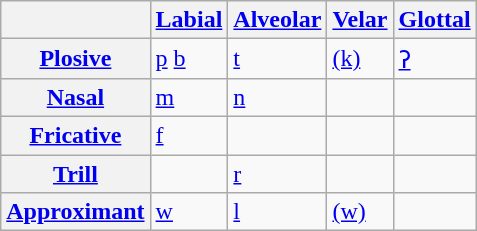<table class="wikitable">
<tr>
<th></th>
<th><a href='#'>Labial</a></th>
<th><a href='#'>Alveolar</a></th>
<th><a href='#'>Velar</a></th>
<th><a href='#'>Glottal</a></th>
</tr>
<tr>
<th><a href='#'>Plosive</a></th>
<td><a href='#'>p</a> <a href='#'>b</a></td>
<td><a href='#'>t</a></td>
<td><a href='#'>(k)</a></td>
<td><a href='#'>ʔ</a></td>
</tr>
<tr>
<th><a href='#'>Nasal</a></th>
<td><a href='#'>m</a></td>
<td><a href='#'>n</a></td>
<td></td>
<td></td>
</tr>
<tr>
<th><a href='#'>Fricative</a></th>
<td><a href='#'>f</a></td>
<td></td>
<td></td>
<td></td>
</tr>
<tr>
<th><a href='#'>Trill</a></th>
<td></td>
<td><a href='#'>r</a></td>
<td></td>
<td></td>
</tr>
<tr>
<th><a href='#'>Approximant</a></th>
<td><a href='#'>w</a></td>
<td><a href='#'>l</a></td>
<td><a href='#'>(w)</a></td>
<td></td>
</tr>
</table>
